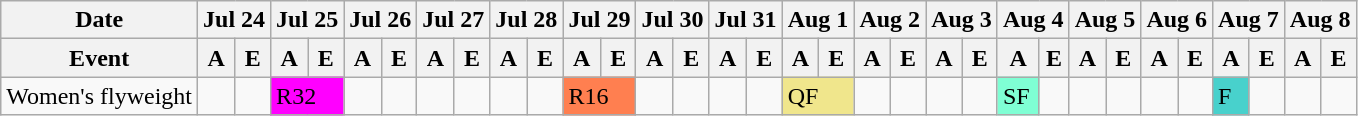<table class="wikitable olympic-schedule Boxing">
<tr>
<th>Date</th>
<th colspan="2">Jul 24</th>
<th colspan="2">Jul 25</th>
<th colspan="2">Jul 26</th>
<th colspan="2">Jul 27</th>
<th colspan="2">Jul 28</th>
<th colspan="2">Jul 29</th>
<th colspan="2">Jul 30</th>
<th colspan="2">Jul 31</th>
<th colspan="2">Aug 1</th>
<th colspan="2">Aug 2</th>
<th colspan="2">Aug 3</th>
<th colspan="2">Aug 4</th>
<th colspan="2">Aug 5</th>
<th colspan="2">Aug 6</th>
<th colspan="2">Aug 7</th>
<th colspan="2">Aug 8</th>
</tr>
<tr>
<th>Event</th>
<th>A</th>
<th>E</th>
<th>A</th>
<th>E</th>
<th>A</th>
<th>E</th>
<th>A</th>
<th>E</th>
<th>A</th>
<th>E</th>
<th>A</th>
<th>E</th>
<th>A</th>
<th>E</th>
<th>A</th>
<th>E</th>
<th>A</th>
<th>E</th>
<th>A</th>
<th>E</th>
<th>A</th>
<th>E</th>
<th>A</th>
<th>E</th>
<th>A</th>
<th>E</th>
<th>A</th>
<th>E</th>
<th>A</th>
<th>E</th>
<th>A</th>
<th>E</th>
</tr>
<tr>
<td class="event">Women's flyweight</td>
<td></td>
<td></td>
<td colspan="2" bgcolor="#FF00FF" class="roundof32">R32</td>
<td></td>
<td></td>
<td></td>
<td></td>
<td></td>
<td></td>
<td colspan="2" bgcolor="#FF7F50" class="roundof16">R16</td>
<td></td>
<td></td>
<td></td>
<td></td>
<td colspan="2" bgcolor="#F0E68C" class="quarterfinals">QF</td>
<td></td>
<td></td>
<td></td>
<td></td>
<td bgcolor="#7FFFD4" class="semifinals">SF</td>
<td></td>
<td></td>
<td></td>
<td></td>
<td></td>
<td bgcolor="#48D1CC" class="final">F</td>
<td></td>
<td></td>
<td></td>
</tr>
</table>
